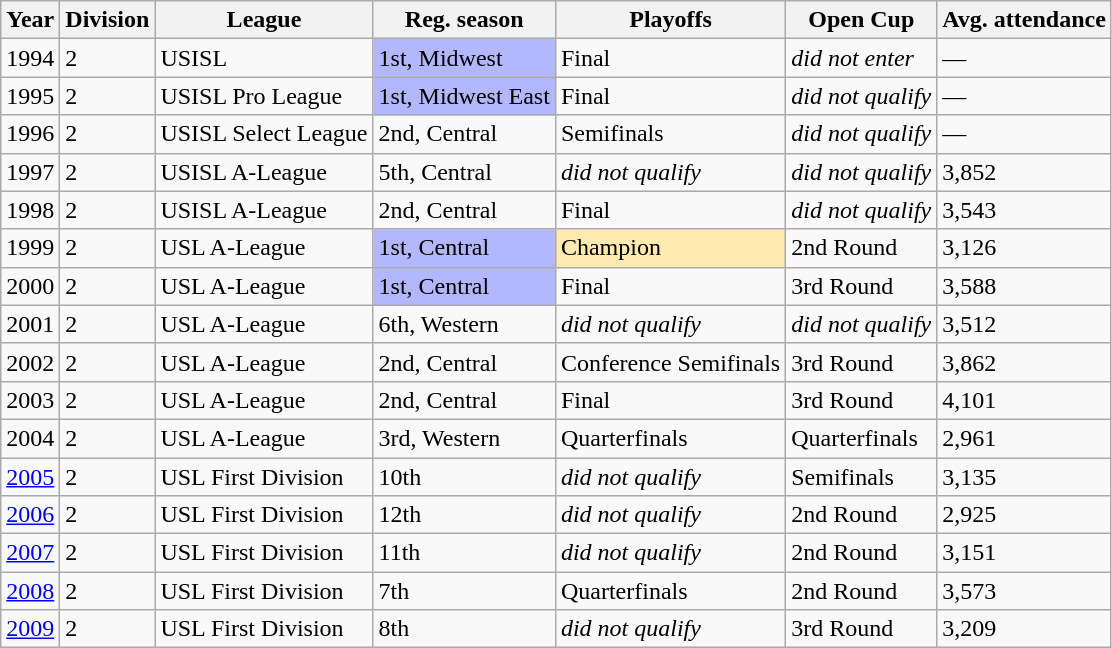<table class="wikitable">
<tr>
<th>Year</th>
<th>Division</th>
<th>League</th>
<th>Reg. season</th>
<th>Playoffs</th>
<th>Open Cup</th>
<th>Avg. attendance</th>
</tr>
<tr>
<td>1994</td>
<td>2</td>
<td>USISL</td>
<td bgcolor="B3B7FF">1st, Midwest</td>
<td>Final</td>
<td><em>did not enter</em></td>
<td>—</td>
</tr>
<tr>
<td>1995</td>
<td>2</td>
<td>USISL Pro League</td>
<td bgcolor="B3B7FF">1st, Midwest East</td>
<td>Final</td>
<td><em>did not qualify</em></td>
<td>—</td>
</tr>
<tr>
<td>1996</td>
<td>2</td>
<td>USISL Select League</td>
<td>2nd, Central</td>
<td>Semifinals</td>
<td><em>did not qualify</em></td>
<td>—</td>
</tr>
<tr>
<td>1997</td>
<td>2</td>
<td>USISL A-League</td>
<td>5th, Central</td>
<td><em>did not qualify</em></td>
<td><em>did not qualify</em></td>
<td>3,852</td>
</tr>
<tr>
<td>1998</td>
<td>2</td>
<td>USISL A-League</td>
<td>2nd, Central</td>
<td>Final</td>
<td><em>did not qualify</em></td>
<td>3,543</td>
</tr>
<tr>
<td>1999</td>
<td>2</td>
<td>USL A-League</td>
<td bgcolor="B3B7FF">1st, Central</td>
<td bgcolor="FFEBAD">Champion</td>
<td>2nd Round</td>
<td>3,126</td>
</tr>
<tr>
<td>2000</td>
<td>2</td>
<td>USL A-League</td>
<td bgcolor="B3B7FF">1st, Central</td>
<td>Final</td>
<td>3rd Round</td>
<td>3,588</td>
</tr>
<tr>
<td>2001</td>
<td>2</td>
<td>USL A-League</td>
<td>6th, Western</td>
<td><em>did not qualify</em></td>
<td><em>did not qualify</em></td>
<td>3,512</td>
</tr>
<tr>
<td>2002</td>
<td>2</td>
<td>USL A-League</td>
<td>2nd, Central</td>
<td>Conference Semifinals</td>
<td>3rd Round</td>
<td>3,862</td>
</tr>
<tr>
<td>2003</td>
<td>2</td>
<td>USL A-League</td>
<td>2nd, Central</td>
<td>Final</td>
<td>3rd Round</td>
<td>4,101</td>
</tr>
<tr>
<td>2004</td>
<td>2</td>
<td>USL A-League</td>
<td>3rd, Western</td>
<td>Quarterfinals</td>
<td>Quarterfinals</td>
<td>2,961</td>
</tr>
<tr>
<td><a href='#'>2005</a></td>
<td>2</td>
<td>USL First Division</td>
<td>10th</td>
<td><em>did not qualify</em></td>
<td>Semifinals</td>
<td>3,135</td>
</tr>
<tr>
<td><a href='#'>2006</a></td>
<td>2</td>
<td>USL First Division</td>
<td>12th</td>
<td><em>did not qualify</em></td>
<td>2nd Round</td>
<td>2,925</td>
</tr>
<tr>
<td><a href='#'>2007</a></td>
<td>2</td>
<td>USL First Division</td>
<td>11th</td>
<td><em>did not qualify</em></td>
<td>2nd Round</td>
<td>3,151</td>
</tr>
<tr>
<td><a href='#'>2008</a></td>
<td>2</td>
<td>USL First Division</td>
<td>7th</td>
<td>Quarterfinals</td>
<td>2nd Round</td>
<td>3,573</td>
</tr>
<tr>
<td><a href='#'>2009</a></td>
<td>2</td>
<td>USL First Division</td>
<td>8th</td>
<td><em>did not qualify</em></td>
<td>3rd Round</td>
<td>3,209</td>
</tr>
</table>
